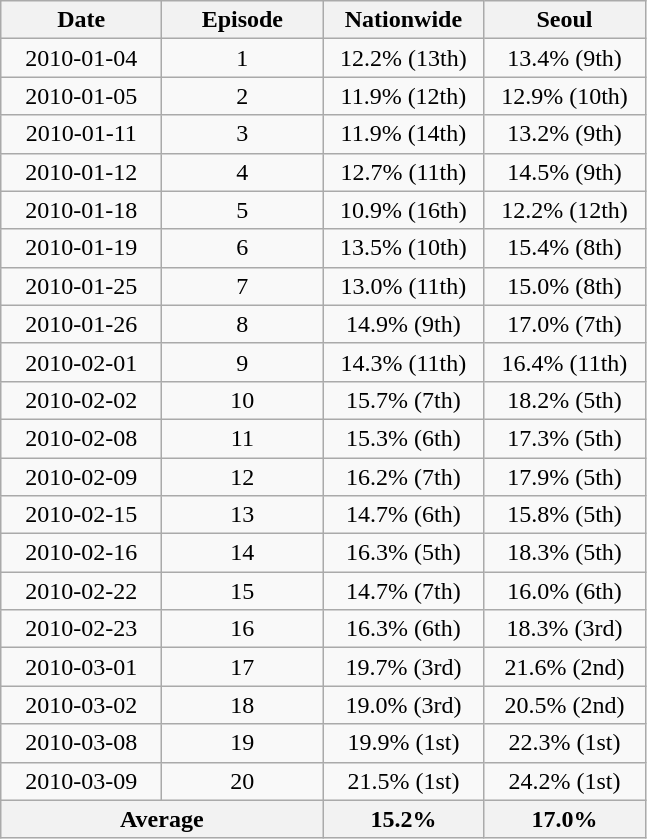<table class="wikitable">
<tr>
<th width=100>Date</th>
<th width=100>Episode</th>
<th width=100>Nationwide</th>
<th width=100>Seoul</th>
</tr>
<tr align=center>
<td>2010-01-04</td>
<td>1</td>
<td>12.2% (13th)</td>
<td>13.4% (9th)</td>
</tr>
<tr align=center>
<td>2010-01-05</td>
<td>2</td>
<td>11.9% (12th)</td>
<td>12.9% (10th)</td>
</tr>
<tr align=center>
<td>2010-01-11</td>
<td>3</td>
<td>11.9% (14th)</td>
<td>13.2% (9th)</td>
</tr>
<tr align=center>
<td>2010-01-12</td>
<td>4</td>
<td>12.7% (11th)</td>
<td>14.5% (9th)</td>
</tr>
<tr align=center>
<td>2010-01-18</td>
<td>5</td>
<td>10.9% (16th)</td>
<td>12.2% (12th)</td>
</tr>
<tr align=center>
<td>2010-01-19</td>
<td>6</td>
<td>13.5% (10th)</td>
<td>15.4% (8th)</td>
</tr>
<tr align=center>
<td>2010-01-25</td>
<td>7</td>
<td>13.0% (11th)</td>
<td>15.0% (8th)</td>
</tr>
<tr align=center>
<td>2010-01-26</td>
<td>8</td>
<td>14.9% (9th)</td>
<td>17.0% (7th)</td>
</tr>
<tr align=center>
<td>2010-02-01</td>
<td>9</td>
<td>14.3% (11th)</td>
<td>16.4% (11th)</td>
</tr>
<tr align=center>
<td>2010-02-02</td>
<td>10</td>
<td>15.7% (7th)</td>
<td>18.2% (5th)</td>
</tr>
<tr align=center>
<td>2010-02-08</td>
<td>11</td>
<td>15.3% (6th)</td>
<td>17.3% (5th)</td>
</tr>
<tr align=center>
<td>2010-02-09</td>
<td>12</td>
<td>16.2% (7th)</td>
<td>17.9% (5th)</td>
</tr>
<tr align=center>
<td>2010-02-15</td>
<td>13</td>
<td>14.7% (6th)</td>
<td>15.8% (5th)</td>
</tr>
<tr align=center>
<td>2010-02-16</td>
<td>14</td>
<td>16.3% (5th)</td>
<td>18.3% (5th)</td>
</tr>
<tr align=center>
<td>2010-02-22</td>
<td>15</td>
<td>14.7% (7th)</td>
<td>16.0% (6th)</td>
</tr>
<tr align=center>
<td>2010-02-23</td>
<td>16</td>
<td>16.3% (6th)</td>
<td>18.3% (3rd)</td>
</tr>
<tr align=center>
<td>2010-03-01</td>
<td>17</td>
<td>19.7% (3rd)</td>
<td>21.6% (2nd)</td>
</tr>
<tr align=center>
<td>2010-03-02</td>
<td>18</td>
<td>19.0% (3rd)</td>
<td>20.5% (2nd)</td>
</tr>
<tr align=center>
<td>2010-03-08</td>
<td>19</td>
<td>19.9% (1st)</td>
<td>22.3% (1st)</td>
</tr>
<tr align=center>
<td>2010-03-09</td>
<td>20</td>
<td>21.5% (1st)</td>
<td>24.2% (1st)</td>
</tr>
<tr align=center>
<th colspan=2>Average</th>
<th>15.2%</th>
<th>17.0%</th>
</tr>
</table>
